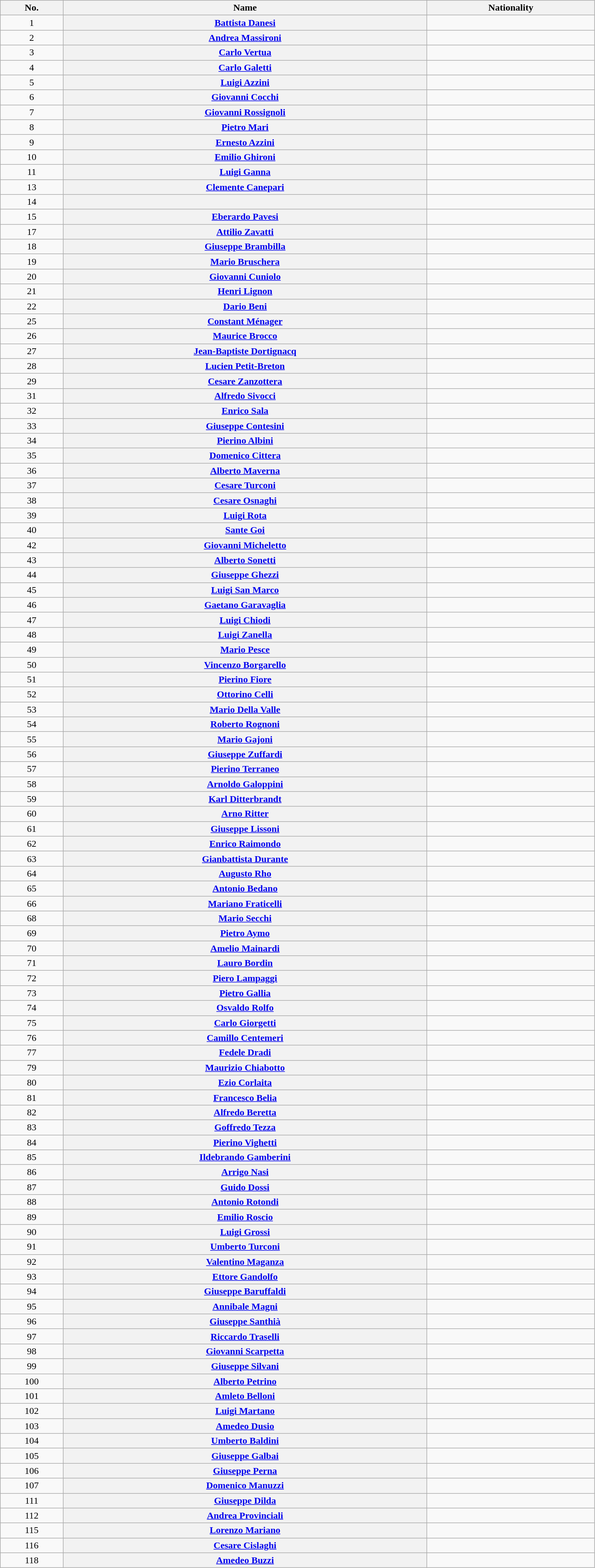<table class="wikitable plainrowheaders sortable" style="width:80%">
<tr>
<th scope="col">No.</th>
<th scope="col">Name</th>
<th scope="col">Nationality</th>
</tr>
<tr>
<td style="text-align:center;">1</td>
<th scope="row"><a href='#'>Battista Danesi</a></th>
<td></td>
</tr>
<tr>
<td style="text-align:center;">2</td>
<th scope="row"><a href='#'>Andrea Massironi</a></th>
<td></td>
</tr>
<tr>
<td style="text-align:center;">3</td>
<th scope="row"><a href='#'>Carlo Vertua</a></th>
<td></td>
</tr>
<tr>
<td style="text-align:center;">4</td>
<th scope="row"><a href='#'>Carlo Galetti</a></th>
<td></td>
</tr>
<tr>
<td style="text-align:center;">5</td>
<th scope="row"><a href='#'>Luigi Azzini</a></th>
<td></td>
</tr>
<tr>
<td style="text-align:center;">6</td>
<th scope="row"><a href='#'>Giovanni Cocchi</a></th>
<td></td>
</tr>
<tr>
<td style="text-align:center;">7</td>
<th scope="row"><a href='#'>Giovanni Rossignoli</a></th>
<td></td>
</tr>
<tr>
<td style="text-align:center;">8</td>
<th scope="row"><a href='#'>Pietro Mari</a></th>
<td></td>
</tr>
<tr>
<td style="text-align:center;">9</td>
<th scope="row"><a href='#'>Ernesto Azzini</a></th>
<td></td>
</tr>
<tr>
<td style="text-align:center;">10</td>
<th scope="row"><a href='#'>Emilio Ghironi</a></th>
<td></td>
</tr>
<tr>
<td style="text-align:center;">11</td>
<th scope="row"><a href='#'>Luigi Ganna</a></th>
<td></td>
</tr>
<tr>
<td style="text-align:center;">13</td>
<th scope="row"><a href='#'>Clemente Canepari</a></th>
<td></td>
</tr>
<tr>
<td style="text-align:center;">14</td>
<th scope="row"></th>
<td></td>
</tr>
<tr>
<td style="text-align:center;">15</td>
<th scope="row"><a href='#'>Eberardo Pavesi</a></th>
<td></td>
</tr>
<tr>
<td style="text-align:center;">17</td>
<th scope="row"><a href='#'>Attilio Zavatti</a></th>
<td></td>
</tr>
<tr>
<td style="text-align:center;">18</td>
<th scope="row"><a href='#'>Giuseppe Brambilla</a></th>
<td></td>
</tr>
<tr>
<td style="text-align:center;">19</td>
<th scope="row"><a href='#'>Mario Bruschera</a></th>
<td></td>
</tr>
<tr>
<td style="text-align:center;">20</td>
<th scope="row"><a href='#'>Giovanni Cuniolo</a></th>
<td></td>
</tr>
<tr>
<td style="text-align:center;">21</td>
<th scope="row"><a href='#'>Henri Lignon</a></th>
<td></td>
</tr>
<tr>
<td style="text-align:center;">22</td>
<th scope="row"><a href='#'>Dario Beni</a></th>
<td></td>
</tr>
<tr>
<td style="text-align:center;">25</td>
<th scope="row"><a href='#'>Constant Ménager</a></th>
<td></td>
</tr>
<tr>
<td style="text-align:center;">26</td>
<th scope="row"><a href='#'>Maurice Brocco</a></th>
<td></td>
</tr>
<tr>
<td style="text-align:center;">27</td>
<th scope="row"><a href='#'>Jean-Baptiste Dortignacq</a></th>
<td></td>
</tr>
<tr>
<td style="text-align:center;">28</td>
<th scope="row"><a href='#'>Lucien Petit-Breton</a></th>
<td></td>
</tr>
<tr>
<td style="text-align:center;">29</td>
<th scope="row"><a href='#'>Cesare Zanzottera</a></th>
<td></td>
</tr>
<tr>
<td style="text-align:center;">31</td>
<th scope="row"><a href='#'>Alfredo Sivocci</a></th>
<td></td>
</tr>
<tr>
<td style="text-align:center;">32</td>
<th scope="row"><a href='#'>Enrico Sala</a></th>
<td></td>
</tr>
<tr>
<td style="text-align:center;">33</td>
<th scope="row"><a href='#'>Giuseppe Contesini</a></th>
<td></td>
</tr>
<tr>
<td style="text-align:center;">34</td>
<th scope="row"><a href='#'>Pierino Albini</a></th>
<td></td>
</tr>
<tr>
<td style="text-align:center;">35</td>
<th scope="row"><a href='#'>Domenico Cittera</a></th>
<td></td>
</tr>
<tr>
<td style="text-align:center;">36</td>
<th scope="row"><a href='#'>Alberto Maverna</a></th>
<td></td>
</tr>
<tr>
<td style="text-align:center;">37</td>
<th scope="row"><a href='#'>Cesare Turconi</a></th>
<td></td>
</tr>
<tr>
<td style="text-align:center;">38</td>
<th scope="row"><a href='#'>Cesare Osnaghi</a></th>
<td></td>
</tr>
<tr>
<td style="text-align:center;">39</td>
<th scope="row"><a href='#'>Luigi Rota</a></th>
<td></td>
</tr>
<tr>
<td style="text-align:center;">40</td>
<th scope="row"><a href='#'>Sante Goi</a></th>
<td></td>
</tr>
<tr>
<td style="text-align:center;">42</td>
<th scope="row"><a href='#'>Giovanni Micheletto</a></th>
<td></td>
</tr>
<tr>
<td style="text-align:center;">43</td>
<th scope="row"><a href='#'>Alberto Sonetti</a></th>
<td></td>
</tr>
<tr>
<td style="text-align:center;">44</td>
<th scope="row"><a href='#'>Giuseppe Ghezzi</a></th>
<td></td>
</tr>
<tr>
<td style="text-align:center;">45</td>
<th scope="row"><a href='#'>Luigi San Marco</a></th>
<td></td>
</tr>
<tr>
<td style="text-align:center;">46</td>
<th scope="row"><a href='#'>Gaetano Garavaglia</a></th>
<td></td>
</tr>
<tr>
<td style="text-align:center;">47</td>
<th scope="row"><a href='#'>Luigi Chiodi</a></th>
<td></td>
</tr>
<tr>
<td style="text-align:center;">48</td>
<th scope="row"><a href='#'>Luigi Zanella</a></th>
<td></td>
</tr>
<tr>
<td style="text-align:center;">49</td>
<th scope="row"><a href='#'>Mario Pesce</a></th>
<td></td>
</tr>
<tr>
<td style="text-align:center;">50</td>
<th scope="row"><a href='#'>Vincenzo Borgarello</a></th>
<td></td>
</tr>
<tr>
<td style="text-align:center;">51</td>
<th scope="row"><a href='#'>Pierino Fiore</a></th>
<td></td>
</tr>
<tr>
<td style="text-align:center;">52</td>
<th scope="row"><a href='#'>Ottorino Celli</a></th>
<td></td>
</tr>
<tr>
<td style="text-align:center;">53</td>
<th scope="row"><a href='#'>Mario Della Valle</a></th>
<td></td>
</tr>
<tr>
<td style="text-align:center;">54</td>
<th scope="row"><a href='#'>Roberto Rognoni</a></th>
<td></td>
</tr>
<tr>
<td style="text-align:center;">55</td>
<th scope="row"><a href='#'>Mario Gajoni</a></th>
<td></td>
</tr>
<tr>
<td style="text-align:center;">56</td>
<th scope="row"><a href='#'>Giuseppe Zuffardi</a></th>
<td></td>
</tr>
<tr>
<td style="text-align:center;">57</td>
<th scope="row"><a href='#'>Pierino Terraneo</a></th>
<td></td>
</tr>
<tr>
<td style="text-align:center;">58</td>
<th scope="row"><a href='#'>Arnoldo Galoppini</a></th>
<td></td>
</tr>
<tr>
<td style="text-align:center;">59</td>
<th scope="row"><a href='#'>Karl Ditterbrandt</a></th>
<td></td>
</tr>
<tr>
<td style="text-align:center;">60</td>
<th scope="row"><a href='#'>Arno Ritter</a></th>
<td></td>
</tr>
<tr>
<td style="text-align:center;">61</td>
<th scope="row"><a href='#'>Giuseppe Lissoni</a></th>
<td></td>
</tr>
<tr>
<td style="text-align:center;">62</td>
<th scope="row"><a href='#'>Enrico Raimondo</a></th>
<td></td>
</tr>
<tr>
<td style="text-align:center;">63</td>
<th scope="row"><a href='#'>Gianbattista Durante</a></th>
<td></td>
</tr>
<tr>
<td style="text-align:center;">64</td>
<th scope="row"><a href='#'>Augusto Rho</a></th>
<td></td>
</tr>
<tr>
<td style="text-align:center;">65</td>
<th scope="row"><a href='#'>Antonio Bedano</a></th>
<td></td>
</tr>
<tr>
<td style="text-align:center;">66</td>
<th scope="row"><a href='#'>Mariano Fraticelli</a></th>
<td></td>
</tr>
<tr>
<td style="text-align:center;">68</td>
<th scope="row"><a href='#'>Mario Secchi</a></th>
<td></td>
</tr>
<tr>
<td style="text-align:center;">69</td>
<th scope="row"><a href='#'>Pietro Aymo</a></th>
<td></td>
</tr>
<tr>
<td style="text-align:center;">70</td>
<th scope="row"><a href='#'>Amelio Mainardi</a></th>
<td></td>
</tr>
<tr>
<td style="text-align:center;">71</td>
<th scope="row"><a href='#'>Lauro Bordin</a></th>
<td></td>
</tr>
<tr>
<td style="text-align:center;">72</td>
<th scope="row"><a href='#'>Piero Lampaggi</a></th>
<td></td>
</tr>
<tr>
<td style="text-align:center;">73</td>
<th scope="row"><a href='#'>Pietro Gallia</a></th>
<td></td>
</tr>
<tr>
<td style="text-align:center;">74</td>
<th scope="row"><a href='#'>Osvaldo Rolfo</a></th>
<td></td>
</tr>
<tr>
<td style="text-align:center;">75</td>
<th scope="row"><a href='#'>Carlo Giorgetti</a></th>
<td></td>
</tr>
<tr>
<td style="text-align:center;">76</td>
<th scope="row"><a href='#'>Camillo Centemeri</a></th>
<td></td>
</tr>
<tr>
<td style="text-align:center;">77</td>
<th scope="row"><a href='#'>Fedele Dradi</a></th>
<td></td>
</tr>
<tr>
<td style="text-align:center;">79</td>
<th scope="row"><a href='#'>Maurizio Chiabotto</a></th>
<td></td>
</tr>
<tr>
<td style="text-align:center;">80</td>
<th scope="row"><a href='#'>Ezio Corlaita</a></th>
<td></td>
</tr>
<tr>
<td style="text-align:center;">81</td>
<th scope="row"><a href='#'>Francesco Belia</a></th>
<td></td>
</tr>
<tr>
<td style="text-align:center;">82</td>
<th scope="row"><a href='#'>Alfredo Beretta</a></th>
<td></td>
</tr>
<tr>
<td style="text-align:center;">83</td>
<th scope="row"><a href='#'>Goffredo Tezza</a></th>
<td></td>
</tr>
<tr>
<td style="text-align:center;">84</td>
<th scope="row"><a href='#'>Pierino Vighetti</a></th>
<td></td>
</tr>
<tr>
<td style="text-align:center;">85</td>
<th scope="row"><a href='#'>Ildebrando Gamberini</a></th>
<td></td>
</tr>
<tr>
<td style="text-align:center;">86</td>
<th scope="row"><a href='#'>Arrigo Nasi</a></th>
<td></td>
</tr>
<tr>
<td style="text-align:center;">87</td>
<th scope="row"><a href='#'>Guido Dossi</a></th>
<td></td>
</tr>
<tr>
<td style="text-align:center;">88</td>
<th scope="row"><a href='#'>Antonio Rotondi</a></th>
<td></td>
</tr>
<tr>
<td style="text-align:center;">89</td>
<th scope="row"><a href='#'>Emilio Roscio</a></th>
<td></td>
</tr>
<tr>
<td style="text-align:center;">90</td>
<th scope="row"><a href='#'>Luigi Grossi</a></th>
<td></td>
</tr>
<tr>
<td style="text-align:center;">91</td>
<th scope="row"><a href='#'>Umberto Turconi</a></th>
<td></td>
</tr>
<tr>
<td style="text-align:center;">92</td>
<th scope="row"><a href='#'>Valentino Maganza</a></th>
<td></td>
</tr>
<tr>
<td style="text-align:center;">93</td>
<th scope="row"><a href='#'>Ettore Gandolfo</a></th>
<td></td>
</tr>
<tr>
<td style="text-align:center;">94</td>
<th scope="row"><a href='#'>Giuseppe Baruffaldi</a></th>
<td></td>
</tr>
<tr>
<td style="text-align:center;">95</td>
<th scope="row"><a href='#'>Annibale Magni</a></th>
<td></td>
</tr>
<tr>
<td style="text-align:center;">96</td>
<th scope="row"><a href='#'>Giuseppe Santhià</a></th>
<td></td>
</tr>
<tr>
<td style="text-align:center;">97</td>
<th scope="row"><a href='#'>Riccardo Traselli</a></th>
<td></td>
</tr>
<tr>
<td style="text-align:center;">98</td>
<th scope="row"><a href='#'>Giovanni Scarpetta</a></th>
<td></td>
</tr>
<tr>
<td style="text-align:center;">99</td>
<th scope="row"><a href='#'>Giuseppe Silvani</a></th>
<td></td>
</tr>
<tr>
<td style="text-align:center;">100</td>
<th scope="row"><a href='#'>Alberto Petrino</a></th>
<td></td>
</tr>
<tr>
<td style="text-align:center;">101</td>
<th scope="row"><a href='#'>Amleto Belloni</a></th>
<td></td>
</tr>
<tr>
<td style="text-align:center;">102</td>
<th scope="row"><a href='#'>Luigi Martano</a></th>
<td></td>
</tr>
<tr>
<td style="text-align:center;">103</td>
<th scope="row"><a href='#'>Amedeo Dusio</a></th>
<td></td>
</tr>
<tr>
<td style="text-align:center;">104</td>
<th scope="row"><a href='#'>Umberto Baldini</a></th>
<td></td>
</tr>
<tr>
<td style="text-align:center;">105</td>
<th scope="row"><a href='#'>Giuseppe Galbai</a></th>
<td></td>
</tr>
<tr>
<td style="text-align:center;">106</td>
<th scope="row"><a href='#'>Giuseppe Perna</a></th>
<td></td>
</tr>
<tr>
<td style="text-align:center;">107</td>
<th scope="row"><a href='#'>Domenico Manuzzi</a></th>
<td></td>
</tr>
<tr>
<td style="text-align:center;">111</td>
<th scope="row"><a href='#'>Giuseppe Dilda</a></th>
<td></td>
</tr>
<tr>
<td style="text-align:center;">112</td>
<th scope="row"><a href='#'>Andrea Provinciali</a></th>
<td></td>
</tr>
<tr>
<td style="text-align:center;">115</td>
<th scope="row"><a href='#'>Lorenzo Mariano</a></th>
<td></td>
</tr>
<tr>
<td style="text-align:center;">116</td>
<th scope="row"><a href='#'>Cesare Cislaghi</a></th>
<td></td>
</tr>
<tr>
<td style="text-align:center;">118</td>
<th scope="row"><a href='#'>Amedeo Buzzi</a></th>
<td></td>
</tr>
</table>
